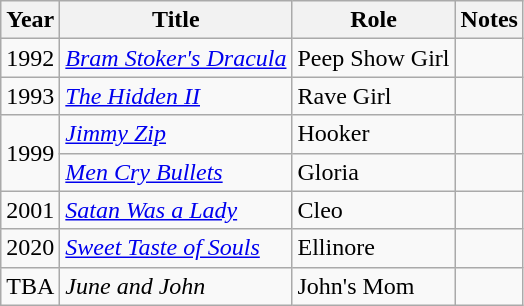<table class="wikitable">
<tr>
<th>Year</th>
<th>Title</th>
<th>Role</th>
<th>Notes</th>
</tr>
<tr>
<td>1992</td>
<td><a href='#'><em>Bram Stoker's Dracula</em></a></td>
<td>Peep Show Girl</td>
<td></td>
</tr>
<tr>
<td>1993</td>
<td><a href='#'><em>The Hidden II</em></a></td>
<td>Rave Girl</td>
<td></td>
</tr>
<tr>
<td rowspan="2">1999</td>
<td><a href='#'><em>Jimmy Zip</em></a></td>
<td>Hooker</td>
<td></td>
</tr>
<tr>
<td><a href='#'><em>Men Cry Bullets</em></a></td>
<td>Gloria</td>
<td></td>
</tr>
<tr>
<td>2001</td>
<td><em><a href='#'>Satan Was a Lady</a></em></td>
<td>Cleo</td>
<td></td>
</tr>
<tr>
<td>2020</td>
<td><a href='#'><em>Sweet Taste of Souls</em></a></td>
<td>Ellinore</td>
<td></td>
</tr>
<tr>
<td>TBA</td>
<td><em>June and John</em></td>
<td>John's Mom</td>
<td></td>
</tr>
</table>
